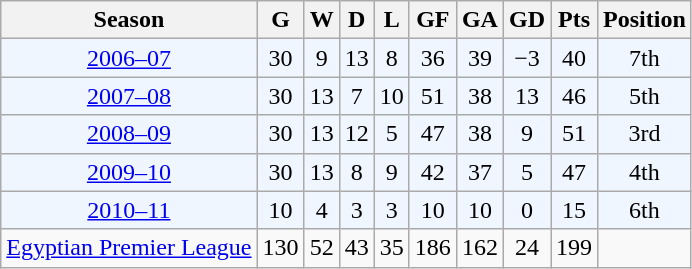<table class="wikitable sortable" style="text-align: center;">
<tr>
<th>Season</th>
<th>G</th>
<th>W</th>
<th>D</th>
<th>L</th>
<th>GF</th>
<th>GA</th>
<th>GD</th>
<th>Pts</th>
<th>Position</th>
</tr>
<tr bgcolor=#f0f6ff>
<td><a href='#'>2006–07</a></td>
<td>30</td>
<td>9</td>
<td>13</td>
<td>8</td>
<td>36</td>
<td>39</td>
<td>−3</td>
<td>40</td>
<td>7th</td>
</tr>
<tr bgcolor=#f0f6ff>
<td><a href='#'>2007–08</a></td>
<td>30</td>
<td>13</td>
<td>7</td>
<td>10</td>
<td>51</td>
<td>38</td>
<td>13</td>
<td>46</td>
<td>5th</td>
</tr>
<tr bgcolor=#f0f6ff>
<td><a href='#'>2008–09</a></td>
<td>30</td>
<td>13</td>
<td>12</td>
<td>5</td>
<td>47</td>
<td>38</td>
<td>9</td>
<td>51</td>
<td>3rd</td>
</tr>
<tr bgcolor=#f0f6ff>
<td><a href='#'>2009–10</a></td>
<td>30</td>
<td>13</td>
<td>8</td>
<td>9</td>
<td>42</td>
<td>37</td>
<td>5</td>
<td>47</td>
<td>4th</td>
</tr>
<tr bgcolor=#f0f6ff>
<td><a href='#'>2010–11</a></td>
<td>10</td>
<td>4</td>
<td>3</td>
<td>3</td>
<td>10</td>
<td>10</td>
<td>0</td>
<td>15</td>
<td>6th</td>
</tr>
<tr>
<td><a href='#'>Egyptian Premier League</a></td>
<td>130</td>
<td>52</td>
<td>43</td>
<td>35</td>
<td>186</td>
<td>162</td>
<td>24</td>
<td>199</td>
</tr>
</table>
